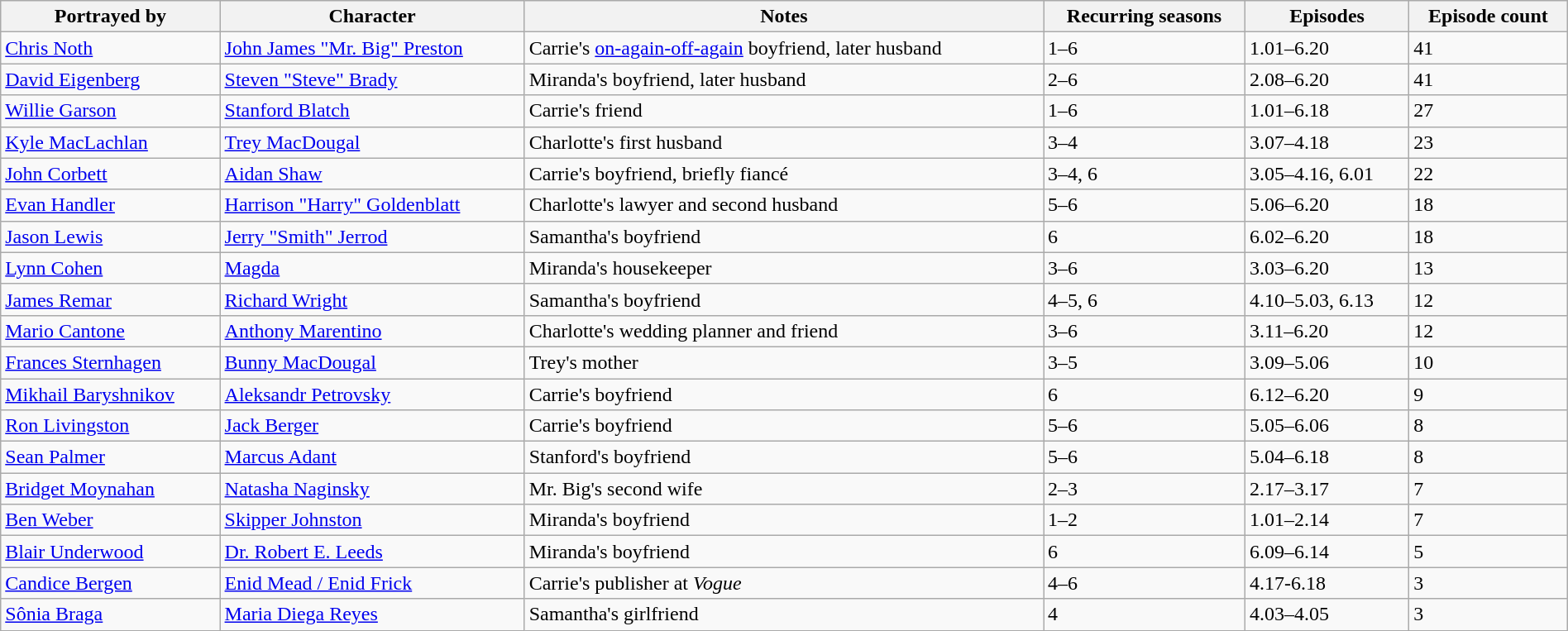<table class="wikitable sortable" style="width:100%; margin-right:auto">
<tr>
<th>Portrayed by</th>
<th>Character</th>
<th>Notes</th>
<th>Recurring seasons</th>
<th>Episodes</th>
<th>Episode count</th>
</tr>
<tr>
<td><a href='#'>Chris Noth</a></td>
<td><a href='#'>John James "Mr. Big" Preston</a></td>
<td>Carrie's <a href='#'>on-again-off-again</a> boyfriend, later husband</td>
<td>1–6</td>
<td>1.01–6.20</td>
<td>41</td>
</tr>
<tr>
<td><a href='#'>David Eigenberg</a></td>
<td><a href='#'>Steven "Steve" Brady</a></td>
<td>Miranda's boyfriend, later husband</td>
<td>2–6</td>
<td>2.08–6.20</td>
<td>41</td>
</tr>
<tr>
<td><a href='#'>Willie Garson</a></td>
<td><a href='#'>Stanford Blatch</a></td>
<td>Carrie's friend</td>
<td>1–6</td>
<td>1.01–6.18</td>
<td>27</td>
</tr>
<tr>
<td><a href='#'>Kyle MacLachlan</a></td>
<td><a href='#'>Trey MacDougal</a></td>
<td>Charlotte's first husband</td>
<td>3–4</td>
<td>3.07–4.18</td>
<td>23</td>
</tr>
<tr>
<td><a href='#'>John Corbett</a></td>
<td><a href='#'>Aidan Shaw</a></td>
<td>Carrie's boyfriend, briefly fiancé</td>
<td>3–4, 6</td>
<td>3.05–4.16, 6.01</td>
<td>22</td>
</tr>
<tr>
<td><a href='#'>Evan Handler</a></td>
<td><a href='#'>Harrison "Harry" Goldenblatt</a></td>
<td>Charlotte's lawyer and second husband</td>
<td>5–6</td>
<td>5.06–6.20</td>
<td>18</td>
</tr>
<tr>
<td><a href='#'>Jason Lewis</a></td>
<td><a href='#'>Jerry "Smith" Jerrod</a></td>
<td>Samantha's boyfriend</td>
<td>6</td>
<td>6.02–6.20</td>
<td>18</td>
</tr>
<tr>
<td><a href='#'>Lynn Cohen</a></td>
<td><a href='#'>Magda</a></td>
<td>Miranda's housekeeper</td>
<td>3–6</td>
<td>3.03–6.20</td>
<td>13</td>
</tr>
<tr>
<td><a href='#'>James Remar</a></td>
<td><a href='#'>Richard Wright</a></td>
<td>Samantha's boyfriend</td>
<td>4–5, 6</td>
<td>4.10–5.03, 6.13</td>
<td>12</td>
</tr>
<tr>
<td><a href='#'>Mario Cantone</a></td>
<td><a href='#'>Anthony Marentino</a></td>
<td>Charlotte's wedding planner and friend</td>
<td>3–6</td>
<td>3.11–6.20</td>
<td>12</td>
</tr>
<tr>
<td><a href='#'>Frances Sternhagen</a></td>
<td><a href='#'>Bunny MacDougal</a></td>
<td>Trey's mother</td>
<td>3–5</td>
<td>3.09–5.06</td>
<td>10</td>
</tr>
<tr>
<td><a href='#'>Mikhail Baryshnikov</a></td>
<td><a href='#'>Aleksandr Petrovsky</a></td>
<td>Carrie's boyfriend</td>
<td>6</td>
<td>6.12–6.20</td>
<td>9</td>
</tr>
<tr>
<td><a href='#'>Ron Livingston</a></td>
<td><a href='#'>Jack Berger</a></td>
<td>Carrie's boyfriend</td>
<td>5–6</td>
<td>5.05–6.06</td>
<td>8</td>
</tr>
<tr>
<td><a href='#'>Sean Palmer</a></td>
<td><a href='#'>Marcus Adant</a></td>
<td>Stanford's boyfriend</td>
<td>5–6</td>
<td>5.04–6.18</td>
<td>8</td>
</tr>
<tr>
<td><a href='#'>Bridget Moynahan</a></td>
<td><a href='#'>Natasha Naginsky</a></td>
<td>Mr. Big's second wife</td>
<td>2–3</td>
<td>2.17–3.17</td>
<td>7</td>
</tr>
<tr>
<td><a href='#'>Ben Weber</a></td>
<td><a href='#'>Skipper Johnston</a></td>
<td>Miranda's boyfriend</td>
<td>1–2</td>
<td>1.01–2.14</td>
<td>7</td>
</tr>
<tr>
<td><a href='#'>Blair Underwood</a></td>
<td><a href='#'>Dr. Robert E. Leeds</a></td>
<td>Miranda's boyfriend</td>
<td>6</td>
<td>6.09–6.14</td>
<td>5</td>
</tr>
<tr>
<td><a href='#'>Candice Bergen</a></td>
<td><a href='#'>Enid Mead / Enid Frick</a></td>
<td>Carrie's publisher at <em>Vogue</em></td>
<td>4–6</td>
<td>4.17-6.18</td>
<td>3</td>
</tr>
<tr>
<td><a href='#'>Sônia Braga</a></td>
<td><a href='#'>Maria Diega Reyes</a></td>
<td>Samantha's girlfriend</td>
<td>4</td>
<td>4.03–4.05</td>
<td>3</td>
</tr>
</table>
